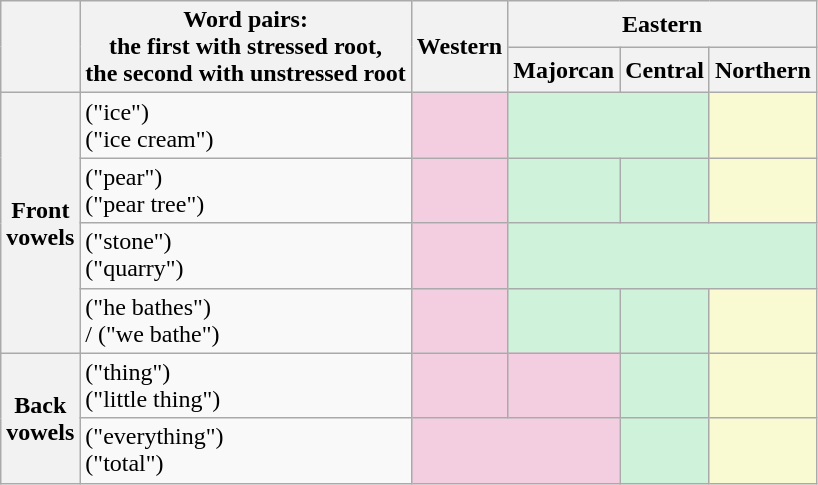<table class="wikitable">
<tr>
<th rowspan="2"></th>
<th rowspan="2">Word pairs:<br>the first with stressed root,<br>the second with unstressed root</th>
<th rowspan="2">Western</th>
<th colspan="3">Eastern</th>
</tr>
<tr>
<th>Majorcan</th>
<th>Central</th>
<th>Northern</th>
</tr>
<tr>
<th rowspan="4">Front <br> vowels</th>
<td><strong></strong> ("ice") <br> <strong></strong> ("ice cream")</td>
<td style="background:#f2cee0;"> <br> </td>
<td colspan="2" style="background:#cef2da;"> <br> </td>
<td style="background:#fafad2;"> <br> </td>
</tr>
<tr>
<td><strong></strong> ("pear") <br> <strong></strong> ("pear tree")</td>
<td style="background:#f2cee0;"> <br> </td>
<td style="background:#cef2da;"> <br> </td>
<td style="background:#cef2da;"> <br> </td>
<td style="background:#fafad2;"><br></td>
</tr>
<tr>
<td><strong></strong> ("stone") <br> <strong></strong> ("quarry")</td>
<td style="background:#f2cee0;"> <br> </td>
<td colspan="3" style="background:#cef2da;"> <br> </td>
</tr>
<tr>
<td><strong></strong> ("he bathes") <br> <strong></strong>/ ("we bathe")</td>
<td style="background:#f2cee0;"> <br> </td>
<td style="background:#cef2da;"> <br> </td>
<td style="background:#cef2da;"> <br> </td>
<td style="background:#fafad2;"> <br> </td>
</tr>
<tr>
<th rowspan="2">Back <br> vowels</th>
<td><strong></strong> ("thing") <br> <strong></strong> ("little thing")</td>
<td style="background:#f2cee0;"> <br> </td>
<td style="background:#f2cee0;"> <br> </td>
<td style="background:#cef2da;"> <br> </td>
<td style="background:#fafad2;"> <br> </td>
</tr>
<tr>
<td><strong></strong> ("everything") <br> <strong></strong> ("total")</td>
<td colspan="2" style="background:#f2cee0;"> <br> </td>
<td style="background:#cef2da;"> <br> </td>
<td style="background:#fafad2;"> <br> </td>
</tr>
</table>
